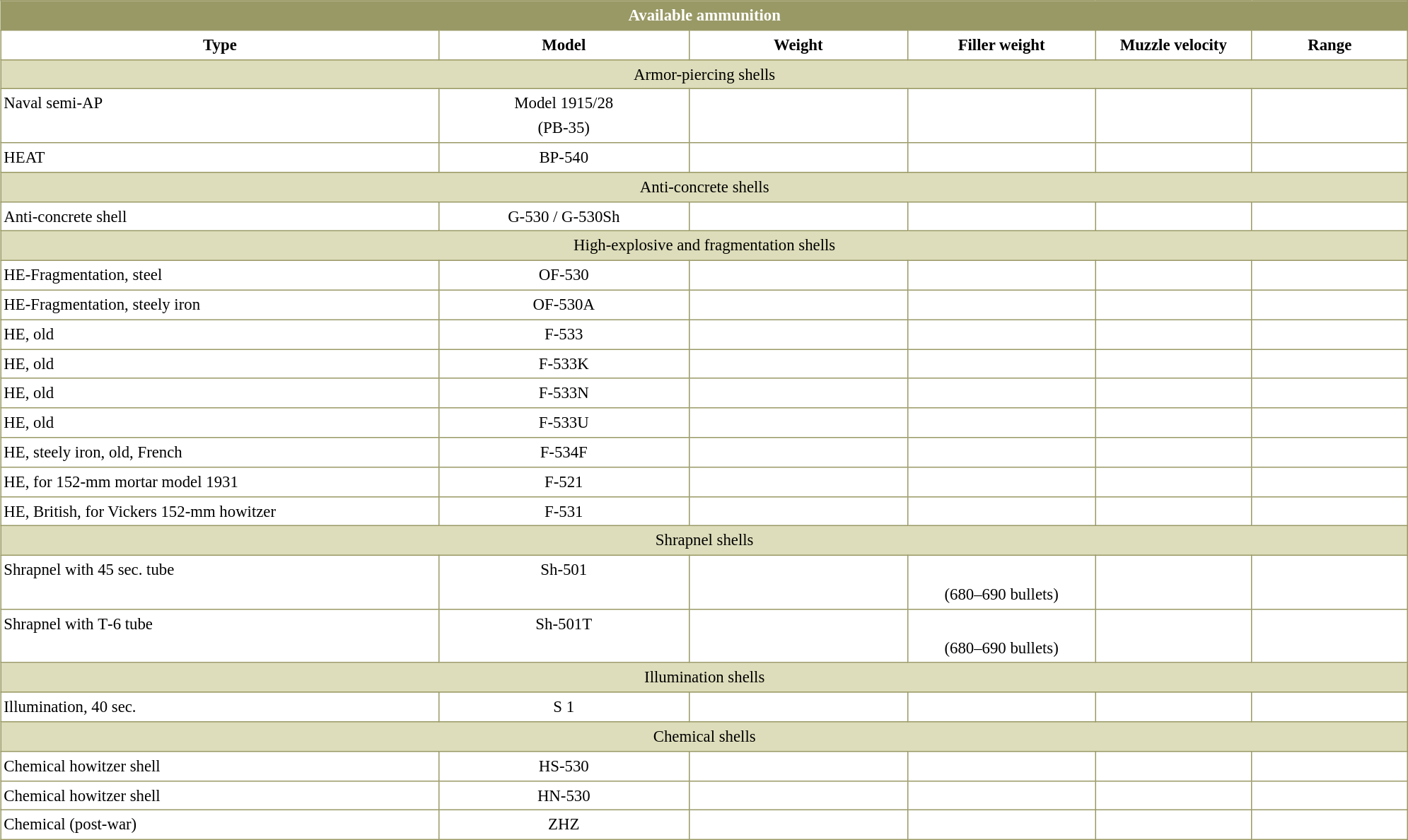<table border=0 cellspacing=0 cellpadding=2 style="margin:0 0 .5em 1em; width:105%; background:#fff; border-collapse:collapse; border:1px solid #996; line-height:1.5; font-size:95%">
<tr style="vertical-align:top; text-align:center; border:1px solid #996; background-color:#996; color:#fff">
<td colspan="6"><strong>Available ammunition</strong></td>
</tr>
<tr style="vertical-align:top; text-align:center; border:1px solid #996;">
<td width="28%" style="border:1px solid #996"><strong>Type</strong></td>
<td width="16%" style="border:1px solid #996"><strong>Model</strong></td>
<td width="14%" style="border:1px solid #996"><strong>Weight</strong></td>
<td width="12%" style="border:1px solid #996"><strong>Filler weight</strong></td>
<td width="10%" style="border:1px solid #996"><strong>Muzzle velocity</strong></td>
<td width="10%" style="border:1px solid #996"><strong>Range</strong></td>
</tr>
<tr style="vertical-align:top; text-align:center; border:1px solid #996; background-color:#ddb;">
<td colspan="6">Armor-piercing shells</td>
</tr>
<tr style="vertical-align:top; text-align:center;">
<td style="border:1px solid #996; text-align:left">Naval semi-AP</td>
<td style="border:1px solid #996">Model 1915/28<br>(PB-35)</td>
<td style="border:1px solid #996"></td>
<td style="border:1px solid #996"></td>
<td style="border:1px solid #996"></td>
<td style="border:1px solid #996"></td>
</tr>
<tr style="vertical-align:top; text-align:center;">
<td style="border:1px solid #996; text-align:left">HEAT</td>
<td style="border:1px solid #996">BP-540</td>
<td style="border:1px solid #996"></td>
<td style="border:1px solid #996"></td>
<td style="border:1px solid #996"></td>
<td style="border:1px solid #996"></td>
</tr>
<tr style="vertical-align:top; text-align:center; border:1px solid #996; background-color:#ddb;">
<td colspan="6">Anti-concrete shells</td>
</tr>
<tr style="vertical-align:top; text-align:center;">
<td style="border:1px solid #996; text-align:left">Anti-concrete shell</td>
<td style="border:1px solid #996">G-530 / G-530Sh</td>
<td style="border:1px solid #996"></td>
<td style="border:1px solid #996"></td>
<td style="border:1px solid #996"></td>
<td style="border:1px solid #996"></td>
</tr>
<tr style="vertical-align:top; text-align:center; border:1px solid #996; background-color:#ddb;">
<td colspan="6">High-explosive and fragmentation shells</td>
</tr>
<tr style="vertical-align:top; text-align:center;">
<td style="border:1px solid #996; text-align:left">HE-Fragmentation, steel</td>
<td style="border:1px solid #996">OF-530</td>
<td style="border:1px solid #996"></td>
<td style="border:1px solid #996"></td>
<td style="border:1px solid #996"></td>
<td style="border:1px solid #996"></td>
</tr>
<tr style="vertical-align:top; text-align:center;">
<td style="border:1px solid #996; text-align:left">HE-Fragmentation, steely iron</td>
<td style="border:1px solid #996">OF-530A</td>
<td style="border:1px solid #996"></td>
<td style="border:1px solid #996"></td>
<td style="border:1px solid #996"></td>
<td style="border:1px solid #996"></td>
</tr>
<tr style="vertical-align:top; text-align:center;">
<td style="border:1px solid #996; text-align:left">HE, old</td>
<td style="border:1px solid #996">F-533</td>
<td style="border:1px solid #996"></td>
<td style="border:1px solid #996"></td>
<td style="border:1px solid #996"></td>
<td style="border:1px solid #996"></td>
</tr>
<tr style="vertical-align:top; text-align:center;">
<td style="border:1px solid #996; text-align:left">HE, old</td>
<td style="border:1px solid #996">F-533K</td>
<td style="border:1px solid #996"></td>
<td style="border:1px solid #996"></td>
<td style="border:1px solid #996"></td>
<td style="border:1px solid #996"></td>
</tr>
<tr style="vertical-align:top; text-align:center;">
<td style="border:1px solid #996; text-align:left">HE, old</td>
<td style="border:1px solid #996">F-533N</td>
<td style="border:1px solid #996"></td>
<td style="border:1px solid #996"></td>
<td style="border:1px solid #996"></td>
<td style="border:1px solid #996"></td>
</tr>
<tr style="vertical-align:top; text-align:center;">
<td style="border:1px solid #996; text-align:left">HE, old</td>
<td style="border:1px solid #996">F-533U</td>
<td style="border:1px solid #996"></td>
<td style="border:1px solid #996"></td>
<td style="border:1px solid #996"></td>
<td style="border:1px solid #996"></td>
</tr>
<tr style="vertical-align:top; text-align:center;">
<td style="border:1px solid #996; text-align:left">HE, steely iron, old, French</td>
<td style="border:1px solid #996">F-534F</td>
<td style="border:1px solid #996"></td>
<td style="border:1px solid #996"></td>
<td style="border:1px solid #996"></td>
<td style="border:1px solid #996"></td>
</tr>
<tr style="vertical-align:top; text-align:center;">
<td style="border:1px solid #996; text-align:left">HE, for 152-mm mortar model 1931</td>
<td style="border:1px solid #996">F-521</td>
<td style="border:1px solid #996"></td>
<td style="border:1px solid #996"></td>
<td style="border:1px solid #996"></td>
<td style="border:1px solid #996"></td>
</tr>
<tr style="vertical-align:top; text-align:center;">
<td style="border:1px solid #996; text-align:left">HE, British, for Vickers 152-mm howitzer</td>
<td style="border:1px solid #996">F-531</td>
<td style="border:1px solid #996"></td>
<td style="border:1px solid #996"></td>
<td style="border:1px solid #996"></td>
<td style="border:1px solid #996"></td>
</tr>
<tr style="vertical-align:top; text-align:center; border:1px solid #996; background-color:#ddb;">
<td colspan="6">Shrapnel shells</td>
</tr>
<tr style="vertical-align:top; text-align:center;">
<td style="border:1px solid #996; text-align:left">Shrapnel with 45 sec. tube</td>
<td style="border:1px solid #996">Sh-501</td>
<td style="border:1px solid #996"></td>
<td style="border:1px solid #996"><br>(680–690 bullets)</td>
<td style="border:1px solid #996"></td>
<td style="border:1px solid #996"></td>
</tr>
<tr style="vertical-align:top; text-align:center;">
<td style="border:1px solid #996; text-align:left">Shrapnel with Т-6 tube</td>
<td style="border:1px solid #996">Sh-501T</td>
<td style="border:1px solid #996"></td>
<td style="border:1px solid #996"><br>(680–690 bullets)</td>
<td style="border:1px solid #996"></td>
<td style="border:1px solid #996"></td>
</tr>
<tr style="vertical-align:top; text-align:center; border:1px solid #996; background-color:#ddb;">
<td colspan="6">Illumination shells</td>
</tr>
<tr style="vertical-align:top; text-align:center;">
<td style="border:1px solid #996; text-align:left">Illumination, 40 sec.</td>
<td style="border:1px solid #996">S 1</td>
<td style="border:1px solid #996"></td>
<td style="border:1px solid #996"></td>
<td style="border:1px solid #996"></td>
<td style="border:1px solid #996"></td>
</tr>
<tr style="vertical-align:top; text-align:center; border:1px solid #996; background-color:#ddb;">
<td colspan="6">Chemical shells</td>
</tr>
<tr style="vertical-align:top; text-align:center;">
<td style="border:1px solid #996; text-align:left">Chemical howitzer shell</td>
<td style="border:1px solid #996">HS-530</td>
<td style="border:1px solid #996"></td>
<td style="border:1px solid #996"></td>
<td style="border:1px solid #996"></td>
<td style="border:1px solid #996"></td>
</tr>
<tr style="vertical-align:top; text-align:center;">
<td style="border:1px solid #996; text-align:left">Chemical howitzer shell</td>
<td style="border:1px solid #996">HN-530</td>
<td style="border:1px solid #996"></td>
<td style="border:1px solid #996"></td>
<td style="border:1px solid #996"></td>
<td style="border:1px solid #996"></td>
</tr>
<tr style="vertical-align:top; text-align:center;">
<td style="border:1px solid #996; text-align:left">Chemical (post-war)</td>
<td style="border:1px solid #996">ZHZ</td>
<td style="border:1px solid #996"></td>
<td style="border:1px solid #996"></td>
<td style="border:1px solid #996"></td>
<td style="border:1px solid #996"></td>
</tr>
</table>
